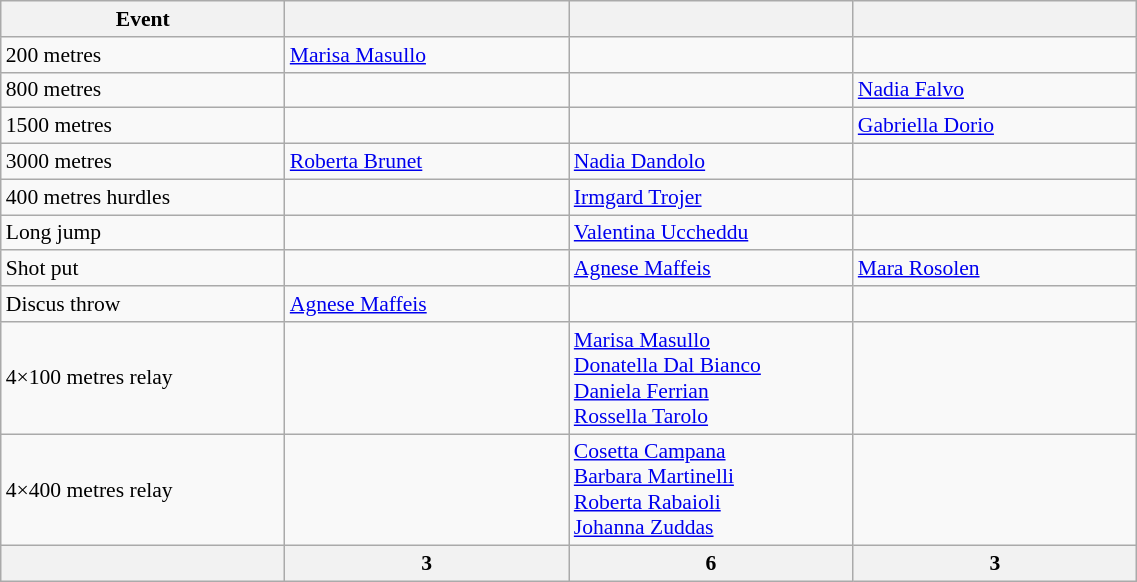<table class="wikitable" width=60% style="font-size:90%; text-align:left;">
<tr>
<th width=25%>Event</th>
<th width=25%></th>
<th width=25%></th>
<th width=25%></th>
</tr>
<tr>
<td>200 metres</td>
<td><a href='#'>Marisa Masullo</a></td>
<td></td>
<td></td>
</tr>
<tr>
<td>800 metres</td>
<td></td>
<td></td>
<td><a href='#'>Nadia Falvo</a></td>
</tr>
<tr>
<td>1500 metres</td>
<td></td>
<td></td>
<td><a href='#'>Gabriella Dorio</a></td>
</tr>
<tr>
<td>3000 metres</td>
<td><a href='#'>Roberta Brunet</a></td>
<td><a href='#'>Nadia Dandolo</a></td>
<td></td>
</tr>
<tr>
<td>400 metres hurdles</td>
<td></td>
<td><a href='#'>Irmgard Trojer</a></td>
<td></td>
</tr>
<tr>
<td>Long jump</td>
<td></td>
<td><a href='#'>Valentina Uccheddu</a></td>
<td></td>
</tr>
<tr>
<td>Shot put</td>
<td></td>
<td><a href='#'>Agnese Maffeis</a></td>
<td><a href='#'>Mara Rosolen</a></td>
</tr>
<tr>
<td>Discus throw</td>
<td><a href='#'>Agnese Maffeis</a></td>
<td></td>
<td></td>
</tr>
<tr>
<td>4×100 metres relay</td>
<td></td>
<td><a href='#'>Marisa Masullo</a><br><a href='#'>Donatella Dal Bianco</a><br><a href='#'>Daniela Ferrian</a><br><a href='#'>Rossella Tarolo</a></td>
<td></td>
</tr>
<tr>
<td>4×400 metres relay</td>
<td></td>
<td><a href='#'>Cosetta Campana</a><br><a href='#'>Barbara Martinelli</a><br><a href='#'>Roberta Rabaioli</a><br><a href='#'>Johanna Zuddas</a></td>
<td></td>
</tr>
<tr>
<th></th>
<th>3</th>
<th>6</th>
<th>3</th>
</tr>
</table>
